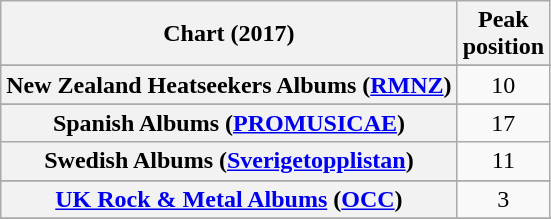<table class="wikitable sortable plainrowheaders" style="text-align:center">
<tr>
<th scope="col">Chart (2017)</th>
<th scope="col">Peak<br> position</th>
</tr>
<tr>
</tr>
<tr>
</tr>
<tr>
</tr>
<tr>
</tr>
<tr>
</tr>
<tr>
</tr>
<tr>
</tr>
<tr>
</tr>
<tr>
</tr>
<tr>
</tr>
<tr>
</tr>
<tr>
<th scope="row">New Zealand Heatseekers Albums (<a href='#'>RMNZ</a>)</th>
<td>10</td>
</tr>
<tr>
</tr>
<tr>
<th scope="row">Spanish Albums (<a href='#'>PROMUSICAE</a>)</th>
<td>17</td>
</tr>
<tr>
<th scope="row">Swedish Albums (<a href='#'>Sverigetopplistan</a>)</th>
<td>11</td>
</tr>
<tr>
</tr>
<tr>
</tr>
<tr>
<th scope="row"><a href='#'>UK Rock & Metal Albums</a> (<a href='#'>OCC</a>)</th>
<td>3</td>
</tr>
<tr>
</tr>
<tr>
</tr>
<tr>
</tr>
</table>
